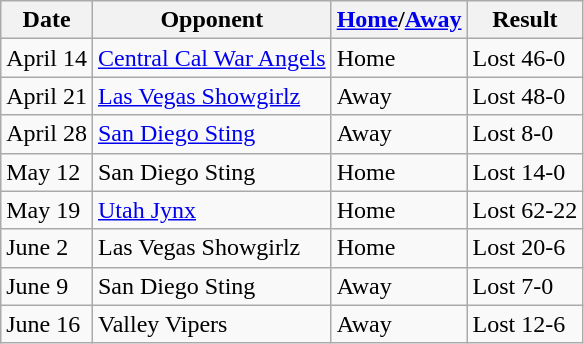<table class="wikitable">
<tr>
<th>Date</th>
<th>Opponent</th>
<th><a href='#'>Home</a>/<a href='#'>Away</a></th>
<th>Result</th>
</tr>
<tr>
<td>April 14</td>
<td><a href='#'>Central Cal War Angels</a></td>
<td>Home</td>
<td>Lost 46-0</td>
</tr>
<tr>
<td>April 21</td>
<td><a href='#'>Las Vegas Showgirlz</a></td>
<td>Away</td>
<td>Lost 48-0</td>
</tr>
<tr>
<td>April 28</td>
<td><a href='#'>San Diego Sting</a></td>
<td>Away</td>
<td>Lost 8-0</td>
</tr>
<tr>
<td>May 12</td>
<td>San Diego Sting</td>
<td>Home</td>
<td>Lost 14-0</td>
</tr>
<tr>
<td>May 19</td>
<td><a href='#'>Utah Jynx</a></td>
<td>Home</td>
<td>Lost 62-22</td>
</tr>
<tr>
<td>June 2</td>
<td>Las Vegas Showgirlz</td>
<td>Home</td>
<td>Lost 20-6</td>
</tr>
<tr>
<td>June 9</td>
<td>San Diego Sting</td>
<td>Away</td>
<td>Lost 7-0</td>
</tr>
<tr>
<td>June 16</td>
<td>Valley Vipers</td>
<td>Away</td>
<td>Lost 12-6</td>
</tr>
</table>
